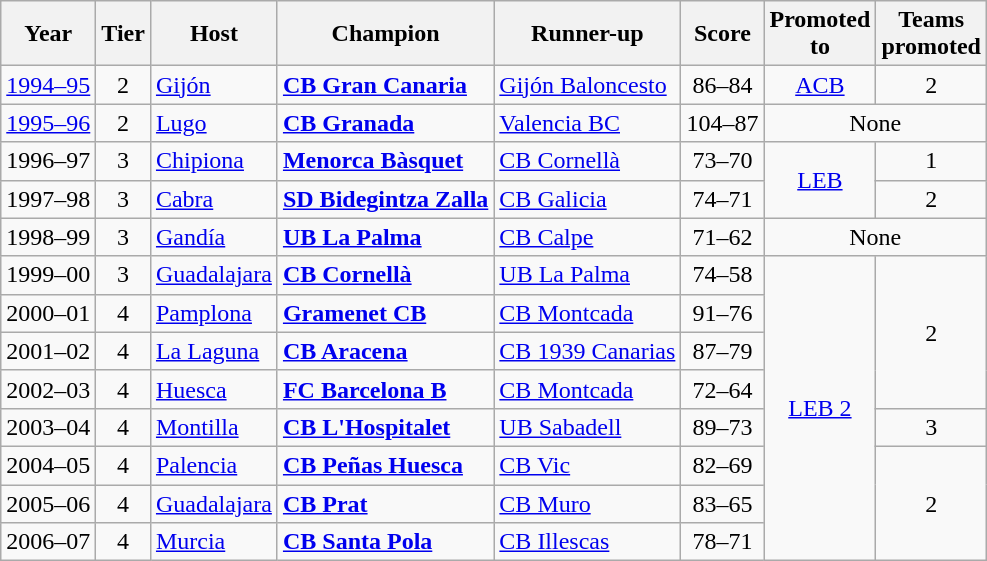<table class="wikitable">
<tr>
<th>Year</th>
<th>Tier</th>
<th>Host</th>
<th>Champion</th>
<th>Runner-up</th>
<th>Score</th>
<th>Promoted<br>to</th>
<th>Teams<br>promoted</th>
</tr>
<tr>
<td align="center"><a href='#'>1994–95</a></td>
<td align="center">2</td>
<td><a href='#'>Gijón</a></td>
<td><strong><a href='#'>CB Gran Canaria</a></strong></td>
<td><a href='#'>Gijón Baloncesto</a></td>
<td align="center">86–84</td>
<td align="center"><a href='#'>ACB</a></td>
<td align="center">2</td>
</tr>
<tr>
<td align="center"><a href='#'>1995–96</a></td>
<td align="center">2</td>
<td><a href='#'>Lugo</a></td>
<td><strong><a href='#'>CB Granada</a></strong></td>
<td><a href='#'>Valencia BC</a></td>
<td align="center">104–87</td>
<td colspan=2 align="center">None</td>
</tr>
<tr>
<td align="center">1996–97</td>
<td align="center">3</td>
<td><a href='#'>Chipiona</a></td>
<td><strong><a href='#'>Menorca Bàsquet</a></strong></td>
<td><a href='#'>CB Cornellà</a></td>
<td align="center">73–70</td>
<td rowspan=2 align="center"><a href='#'>LEB</a></td>
<td align="center">1</td>
</tr>
<tr>
<td align="center">1997–98</td>
<td align="center">3</td>
<td><a href='#'>Cabra</a></td>
<td><strong><a href='#'>SD Bidegintza Zalla</a></strong></td>
<td><a href='#'>CB Galicia</a></td>
<td align="center">74–71</td>
<td align="center">2</td>
</tr>
<tr>
<td align="center">1998–99</td>
<td align="center">3</td>
<td><a href='#'>Gandía</a></td>
<td><strong><a href='#'>UB La Palma</a></strong></td>
<td><a href='#'>CB Calpe</a></td>
<td align="center">71–62</td>
<td colspan=2 align="center">None</td>
</tr>
<tr>
<td align="center">1999–00</td>
<td align="center">3</td>
<td><a href='#'>Guadalajara</a></td>
<td><strong><a href='#'>CB Cornellà</a></strong></td>
<td><a href='#'>UB La Palma</a></td>
<td align="center">74–58</td>
<td rowspan=8 align="center"><a href='#'>LEB 2</a></td>
<td rowspan=4 align="center">2</td>
</tr>
<tr>
<td align="center">2000–01</td>
<td align="center">4</td>
<td><a href='#'>Pamplona</a></td>
<td><strong><a href='#'>Gramenet CB</a></strong></td>
<td><a href='#'>CB Montcada</a></td>
<td align="center">91–76</td>
</tr>
<tr>
<td align="center">2001–02</td>
<td align="center">4</td>
<td><a href='#'>La Laguna</a></td>
<td><strong><a href='#'>CB Aracena</a></strong></td>
<td><a href='#'>CB 1939 Canarias</a></td>
<td align="center">87–79</td>
</tr>
<tr>
<td align="center">2002–03</td>
<td align="center">4</td>
<td><a href='#'>Huesca</a></td>
<td><strong><a href='#'>FC Barcelona B</a></strong></td>
<td><a href='#'>CB Montcada</a></td>
<td align="center">72–64</td>
</tr>
<tr>
<td align="center">2003–04</td>
<td align="center">4</td>
<td><a href='#'>Montilla</a></td>
<td><strong><a href='#'>CB L'Hospitalet</a></strong></td>
<td><a href='#'>UB Sabadell</a></td>
<td align="center">89–73</td>
<td align="center">3</td>
</tr>
<tr>
<td align="center">2004–05</td>
<td align="center">4</td>
<td><a href='#'>Palencia</a></td>
<td><strong><a href='#'>CB Peñas Huesca</a></strong></td>
<td><a href='#'>CB Vic</a></td>
<td align="center">82–69</td>
<td rowspan=3 align="center">2</td>
</tr>
<tr>
<td align="center">2005–06</td>
<td align="center">4</td>
<td><a href='#'>Guadalajara</a></td>
<td><strong><a href='#'>CB Prat</a></strong></td>
<td><a href='#'>CB Muro</a></td>
<td align="center">83–65</td>
</tr>
<tr>
<td align="center">2006–07</td>
<td align="center">4</td>
<td><a href='#'>Murcia</a></td>
<td><strong><a href='#'>CB Santa Pola</a></strong></td>
<td><a href='#'>CB Illescas</a></td>
<td align="center">78–71</td>
</tr>
</table>
